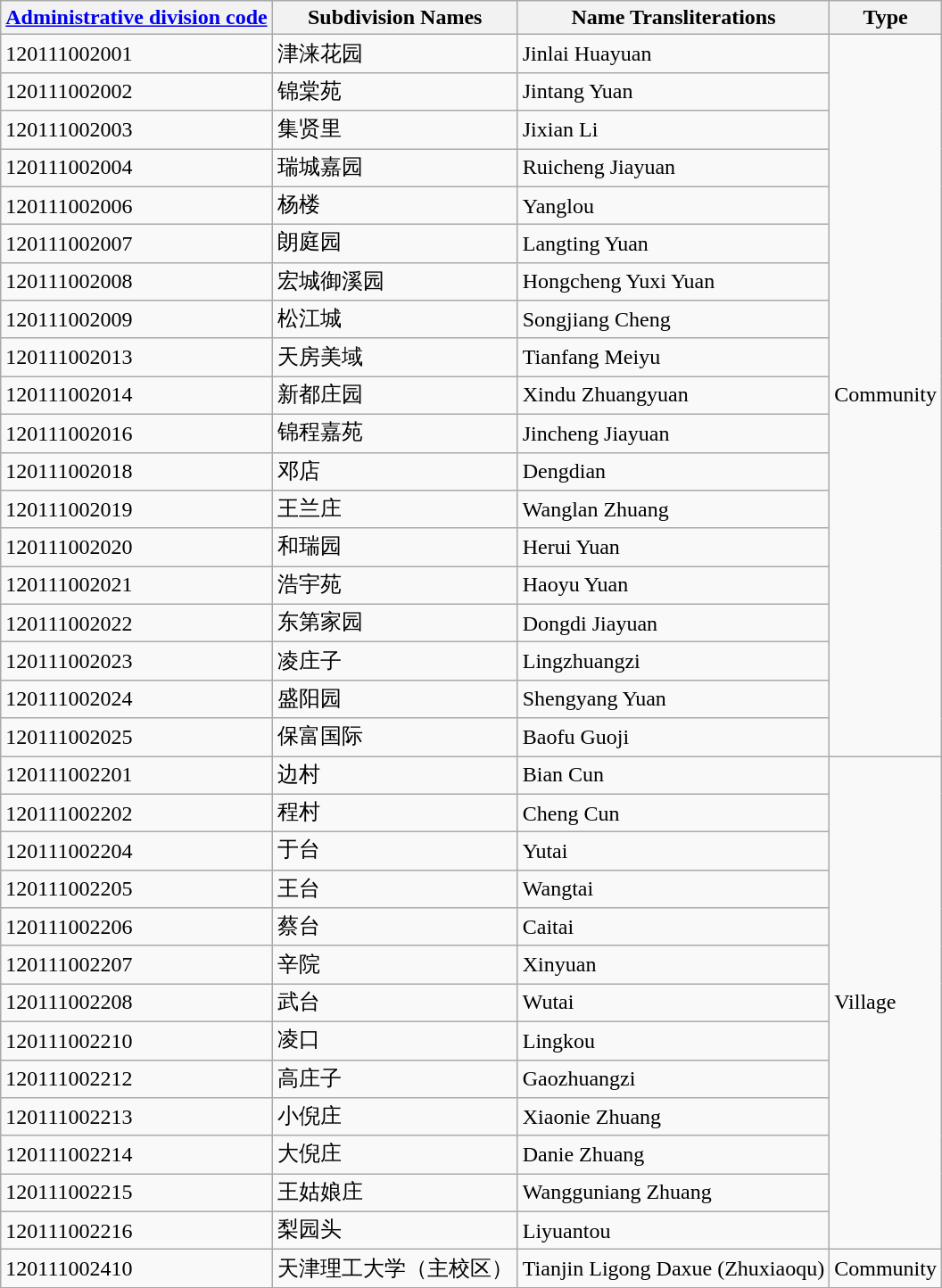<table class="wikitable sortable">
<tr>
<th><a href='#'>Administrative division code</a></th>
<th>Subdivision Names</th>
<th>Name Transliterations</th>
<th>Type</th>
</tr>
<tr>
<td>120111002001</td>
<td>津涞花园</td>
<td>Jinlai Huayuan</td>
<td rowspan="19">Community</td>
</tr>
<tr>
<td>120111002002</td>
<td>锦棠苑</td>
<td>Jintang Yuan</td>
</tr>
<tr>
<td>120111002003</td>
<td>集贤里</td>
<td>Jixian Li</td>
</tr>
<tr>
<td>120111002004</td>
<td>瑞城嘉园</td>
<td>Ruicheng Jiayuan</td>
</tr>
<tr>
<td>120111002006</td>
<td>杨楼</td>
<td>Yanglou</td>
</tr>
<tr>
<td>120111002007</td>
<td>朗庭园</td>
<td>Langting Yuan</td>
</tr>
<tr>
<td>120111002008</td>
<td>宏城御溪园</td>
<td>Hongcheng Yuxi Yuan</td>
</tr>
<tr>
<td>120111002009</td>
<td>松江城</td>
<td>Songjiang Cheng</td>
</tr>
<tr>
<td>120111002013</td>
<td>天房美域</td>
<td>Tianfang Meiyu</td>
</tr>
<tr>
<td>120111002014</td>
<td>新都庄园</td>
<td>Xindu Zhuangyuan</td>
</tr>
<tr>
<td>120111002016</td>
<td>锦程嘉苑</td>
<td>Jincheng Jiayuan</td>
</tr>
<tr>
<td>120111002018</td>
<td>邓店</td>
<td>Dengdian</td>
</tr>
<tr>
<td>120111002019</td>
<td>王兰庄</td>
<td>Wanglan Zhuang</td>
</tr>
<tr>
<td>120111002020</td>
<td>和瑞园</td>
<td>Herui Yuan</td>
</tr>
<tr>
<td>120111002021</td>
<td>浩宇苑</td>
<td>Haoyu Yuan</td>
</tr>
<tr>
<td>120111002022</td>
<td>东第家园</td>
<td>Dongdi Jiayuan</td>
</tr>
<tr>
<td>120111002023</td>
<td>凌庄子</td>
<td>Lingzhuangzi</td>
</tr>
<tr>
<td>120111002024</td>
<td>盛阳园</td>
<td>Shengyang Yuan</td>
</tr>
<tr>
<td>120111002025</td>
<td>保富国际</td>
<td>Baofu Guoji</td>
</tr>
<tr>
<td>120111002201</td>
<td>边村</td>
<td>Bian Cun</td>
<td rowspan="13">Village</td>
</tr>
<tr>
<td>120111002202</td>
<td>程村</td>
<td>Cheng Cun</td>
</tr>
<tr>
<td>120111002204</td>
<td>于台</td>
<td>Yutai</td>
</tr>
<tr>
<td>120111002205</td>
<td>王台</td>
<td>Wangtai</td>
</tr>
<tr>
<td>120111002206</td>
<td>蔡台</td>
<td>Caitai</td>
</tr>
<tr>
<td>120111002207</td>
<td>辛院</td>
<td>Xinyuan</td>
</tr>
<tr>
<td>120111002208</td>
<td>武台</td>
<td>Wutai</td>
</tr>
<tr>
<td>120111002210</td>
<td>凌口</td>
<td>Lingkou</td>
</tr>
<tr>
<td>120111002212</td>
<td>高庄子</td>
<td>Gaozhuangzi</td>
</tr>
<tr>
<td>120111002213</td>
<td>小倪庄</td>
<td>Xiaonie Zhuang</td>
</tr>
<tr>
<td>120111002214</td>
<td>大倪庄</td>
<td>Danie Zhuang</td>
</tr>
<tr>
<td>120111002215</td>
<td>王姑娘庄</td>
<td>Wangguniang Zhuang</td>
</tr>
<tr>
<td>120111002216</td>
<td>梨园头</td>
<td>Liyuantou</td>
</tr>
<tr>
<td>120111002410</td>
<td>天津理工大学（主校区）</td>
<td>Tianjin Ligong Daxue (Zhuxiaoqu)</td>
<td>Community</td>
</tr>
</table>
